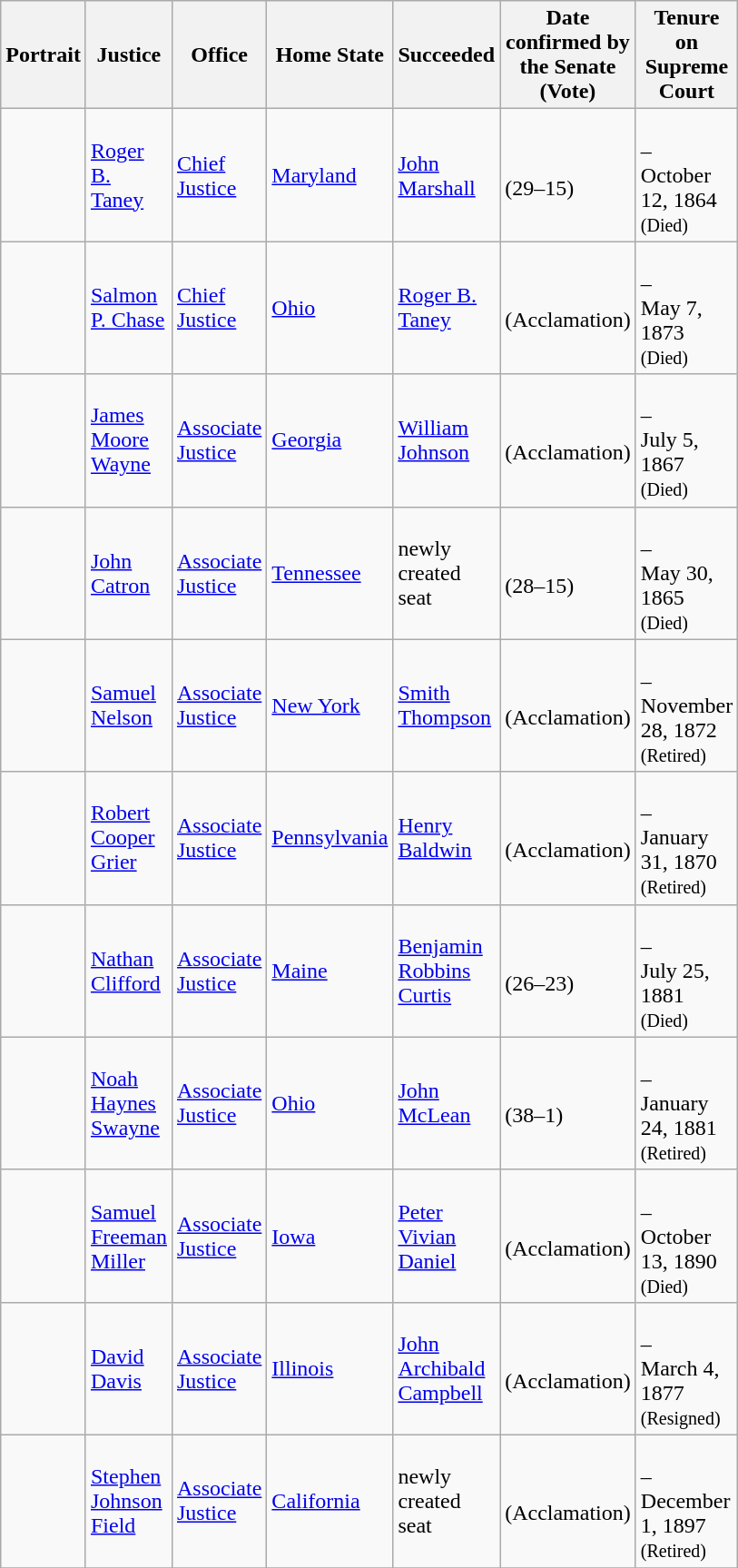<table class="wikitable sortable">
<tr>
<th scope="col" style="width: 10px;">Portrait</th>
<th scope="col" style="width: 10px;">Justice</th>
<th scope="col" style="width: 10px;">Office</th>
<th scope="col" style="width: 10px;">Home State</th>
<th scope="col" style="width: 10px;">Succeeded</th>
<th scope="col" style="width: 10px;">Date confirmed by the Senate<br>(Vote)</th>
<th scope="col" style="width: 10px;">Tenure on Supreme Court</th>
</tr>
<tr>
<td></td>
<td><a href='#'>Roger B. Taney</a></td>
<td><a href='#'>Chief Justice</a></td>
<td><a href='#'>Maryland</a></td>
<td><a href='#'>John Marshall</a></td>
<td><br>(29–15)</td>
<td><br>–<br>October 12, 1864<br><small>(Died)</small></td>
</tr>
<tr>
<td></td>
<td><a href='#'>Salmon P. Chase</a></td>
<td><a href='#'>Chief Justice</a></td>
<td><a href='#'>Ohio</a></td>
<td><a href='#'>Roger B. Taney</a></td>
<td><br>(Acclamation)</td>
<td><br>–<br>May 7, 1873<br><small>(Died)</small></td>
</tr>
<tr>
<td></td>
<td><a href='#'>James Moore Wayne</a></td>
<td><a href='#'>Associate Justice</a></td>
<td><a href='#'>Georgia</a></td>
<td><a href='#'>William Johnson</a></td>
<td><br>(Acclamation)</td>
<td><br>–<br>July 5, 1867<br><small>(Died)</small></td>
</tr>
<tr>
<td></td>
<td><a href='#'>John Catron</a></td>
<td><a href='#'>Associate Justice</a></td>
<td><a href='#'>Tennessee</a></td>
<td>newly created seat</td>
<td><br>(28–15)</td>
<td><br>–<br>May 30, 1865<br><small>(Died)</small></td>
</tr>
<tr>
<td></td>
<td><a href='#'>Samuel Nelson</a></td>
<td><a href='#'>Associate Justice</a></td>
<td><a href='#'>New York</a></td>
<td><a href='#'>Smith Thompson</a></td>
<td><br>(Acclamation)</td>
<td><br>–<br>November 28, 1872<br><small>(Retired)</small></td>
</tr>
<tr>
<td></td>
<td><a href='#'>Robert Cooper Grier</a></td>
<td><a href='#'>Associate Justice</a></td>
<td><a href='#'>Pennsylvania</a></td>
<td><a href='#'>Henry Baldwin</a></td>
<td><br>(Acclamation)</td>
<td><br>–<br>January 31, 1870<br><small>(Retired)</small></td>
</tr>
<tr>
<td></td>
<td><a href='#'>Nathan Clifford</a></td>
<td><a href='#'>Associate Justice</a></td>
<td><a href='#'>Maine</a></td>
<td><a href='#'>Benjamin Robbins Curtis</a></td>
<td><br>(26–23)</td>
<td><br>–<br>July 25, 1881<br><small>(Died)</small></td>
</tr>
<tr>
<td></td>
<td><a href='#'>Noah Haynes Swayne</a></td>
<td><a href='#'>Associate Justice</a></td>
<td><a href='#'>Ohio</a></td>
<td><a href='#'>John McLean</a></td>
<td><br>(38–1)</td>
<td><br>–<br>January 24, 1881<br><small>(Retired)</small></td>
</tr>
<tr>
<td></td>
<td><a href='#'>Samuel Freeman Miller</a></td>
<td><a href='#'>Associate Justice</a></td>
<td><a href='#'>Iowa</a></td>
<td><a href='#'>Peter Vivian Daniel</a></td>
<td><br>(Acclamation)</td>
<td><br>–<br>October 13, 1890<br><small>(Died)</small></td>
</tr>
<tr>
<td></td>
<td><a href='#'>David Davis</a></td>
<td><a href='#'>Associate Justice</a></td>
<td><a href='#'>Illinois</a></td>
<td><a href='#'>John Archibald Campbell</a></td>
<td><br>(Acclamation)</td>
<td><br>–<br>March 4, 1877<br><small>(Resigned)</small></td>
</tr>
<tr>
<td></td>
<td><a href='#'>Stephen Johnson Field</a></td>
<td><a href='#'>Associate Justice</a></td>
<td><a href='#'>California</a></td>
<td>newly created seat</td>
<td><br>(Acclamation)</td>
<td><br>–<br>December 1, 1897<br><small>(Retired)</small></td>
</tr>
<tr>
</tr>
</table>
